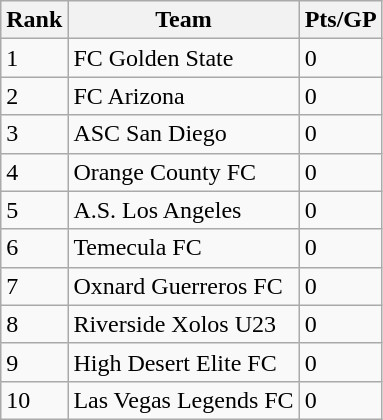<table class="wikitable">
<tr>
<th>Rank</th>
<th>Team</th>
<th>Pts/GP</th>
</tr>
<tr>
<td>1</td>
<td>FC Golden State</td>
<td>0</td>
</tr>
<tr>
<td>2</td>
<td>FC Arizona</td>
<td>0</td>
</tr>
<tr>
<td>3</td>
<td>ASC San Diego</td>
<td>0</td>
</tr>
<tr>
<td>4</td>
<td>Orange County FC</td>
<td>0</td>
</tr>
<tr>
<td>5</td>
<td>A.S. Los Angeles</td>
<td>0</td>
</tr>
<tr>
<td>6</td>
<td>Temecula FC</td>
<td>0</td>
</tr>
<tr>
<td>7</td>
<td>Oxnard Guerreros FC</td>
<td>0</td>
</tr>
<tr>
<td>8</td>
<td>Riverside Xolos U23</td>
<td>0</td>
</tr>
<tr>
<td>9</td>
<td>High Desert Elite FC</td>
<td>0</td>
</tr>
<tr>
<td>10</td>
<td>Las Vegas Legends FC</td>
<td>0</td>
</tr>
</table>
